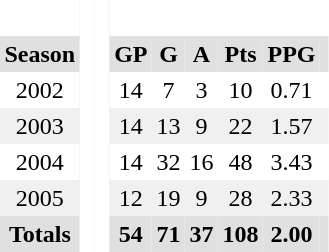<table BORDER="0" CELLPADDING="3" CELLSPACING="0">
<tr ALIGN="center" bgcolor="#e0e0e0">
<th colspan="1" bgcolor="#ffffff"> </th>
<th rowspan="99" bgcolor="#ffffff"> </th>
<th rowspan="99" bgcolor="#ffffff"> </th>
</tr>
<tr ALIGN="center" bgcolor="#e0e0e0">
<th>Season</th>
<th>GP</th>
<th>G</th>
<th>A</th>
<th>Pts</th>
<th>PPG</th>
<th></th>
</tr>
<tr ALIGN="center">
<td>2002</td>
<td>14</td>
<td>7</td>
<td>3</td>
<td>10</td>
<td>0.71</td>
<td></td>
</tr>
<tr ALIGN="center" bgcolor="#f0f0f0">
<td>2003</td>
<td>14</td>
<td>13</td>
<td>9</td>
<td>22</td>
<td>1.57</td>
<td></td>
</tr>
<tr ALIGN="center">
<td>2004</td>
<td>14</td>
<td>32</td>
<td>16</td>
<td>48</td>
<td>3.43</td>
<td></td>
</tr>
<tr ALIGN="center" bgcolor="#f0f0f0">
<td>2005</td>
<td>12</td>
<td>19</td>
<td>9</td>
<td>28</td>
<td>2.33</td>
<td></td>
</tr>
<tr ALIGN="center" bgcolor="#e0e0e0">
<th colspan="1.5">Totals</th>
<th>54</th>
<th>71</th>
<th>37</th>
<th>108</th>
<th>2.00</th>
<th></th>
</tr>
</table>
